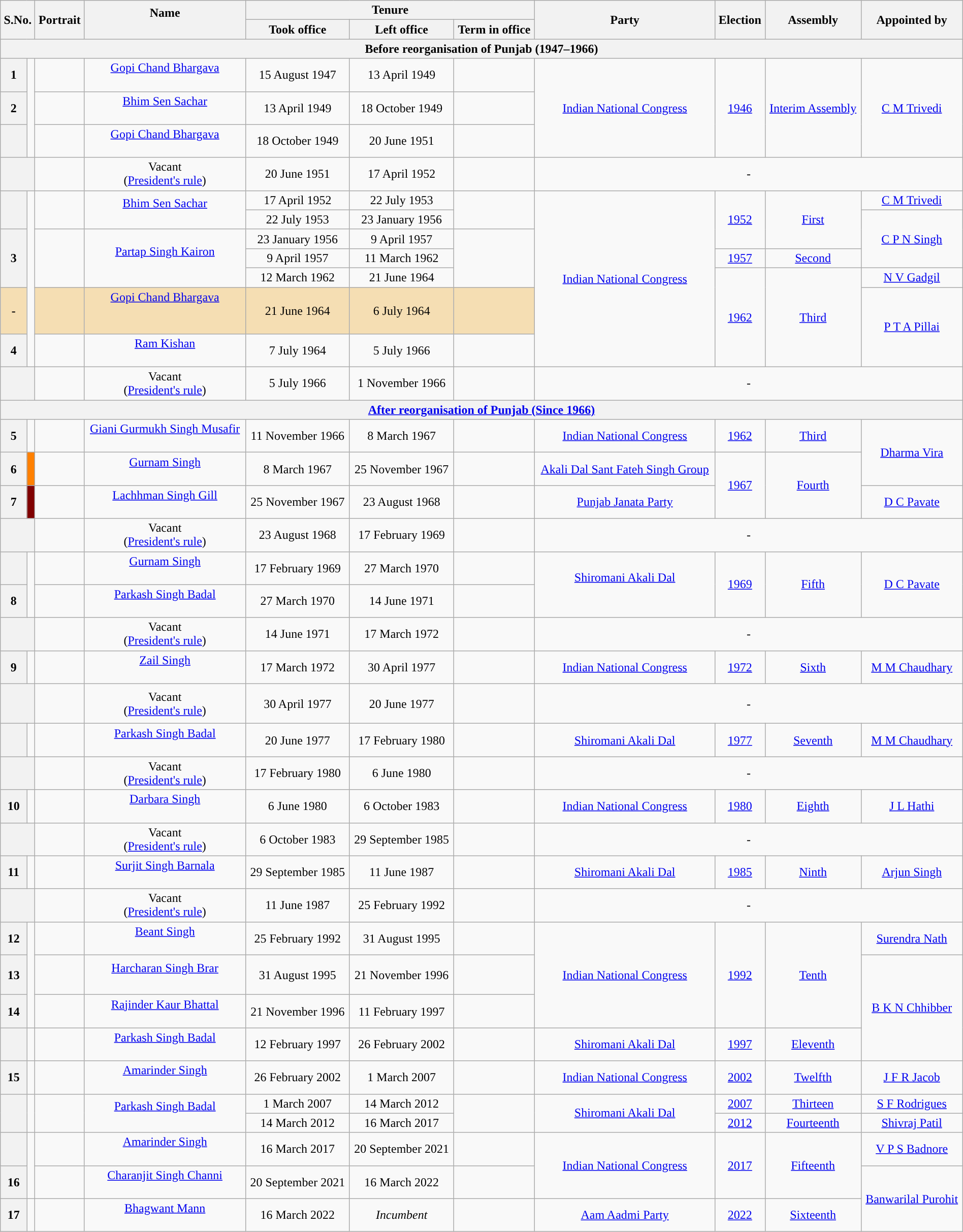<table class="wikitable sortable" id="pm list" style="width:100%; text-align:center">
<tr>
<th colspan=2 rowspan=2>S.No.</th>
<th rowspan=2>Portrait</th>
<th rowspan=2>Name<br><br></th>
<th colspan=3>Tenure</th>
<th rowspan=2>Party<br></th>
<th rowspan=2>Election</th>
<th rowspan=2>Assembly</th>
<th rowspan=2>Appointed by </th>
</tr>
<tr>
<th>Took office</th>
<th>Left office</th>
<th>Term in office</th>
</tr>
<tr>
<th colspan=11>Before reorganisation of Punjab (1947–1966)</th>
</tr>
<tr>
<th>1</th>
<td rowspan=3 style="background-color: "></td>
<td></td>
<td><a href='#'>Gopi Chand Bhargava</a><br><br></td>
<td>15 August 1947</td>
<td>13 April 1949</td>
<td></td>
<td rowspan=3><a href='#'>Indian National Congress</a></td>
<td rowspan=3><a href='#'>1946</a></td>
<td rowspan=3><a href='#'>Interim Assembly</a></td>
<td rowspan=3><a href='#'>C M Trivedi</a></td>
</tr>
<tr>
<th>2</th>
<td></td>
<td><a href='#'>Bhim Sen Sachar</a><br><br></td>
<td>13 April 1949</td>
<td>18 October 1949</td>
<td></td>
</tr>
<tr>
<th></th>
<td></td>
<td><a href='#'>Gopi Chand Bhargava</a><br><br></td>
<td>18 October 1949</td>
<td>20 June 1951</td>
<td></td>
</tr>
<tr>
<th colspan=2></th>
<td></td>
<td>Vacant <br>(<a href='#'>President's rule</a>)</td>
<td>20 June 1951</td>
<td>17 April 1952</td>
<td></td>
<td colspan=4>-</td>
</tr>
<tr>
<th rowspan=2></th>
<td rowspan=7 style="background-color: "></td>
<td rowspan=2></td>
<td rowspan=2><a href='#'>Bhim Sen Sachar</a><br><br></td>
<td>17 April 1952</td>
<td>22 July 1953</td>
<td rowspan="2"></td>
<td rowspan=7><a href='#'>Indian National Congress</a></td>
<td rowspan=3><a href='#'>1952</a></td>
<td rowspan=3><a href='#'>First</a></td>
<td><a href='#'>C M Trivedi</a></td>
</tr>
<tr>
<td>22 July 1953</td>
<td>23 January 1956</td>
<td rowspan=3><a href='#'>C P N Singh</a></td>
</tr>
<tr>
<th rowspan="3">3</th>
<td rowspan="3"></td>
<td rowspan="3"><a href='#'>Partap Singh Kairon</a><br><br></td>
<td>23 January 1956</td>
<td>9 April 1957</td>
<td rowspan="3"></td>
</tr>
<tr>
<td>9 April 1957</td>
<td>11 March 1962</td>
<td><a href='#'>1957</a></td>
<td><a href='#'>Second</a></td>
</tr>
<tr>
<td>12 March 1962</td>
<td>21 June 1964</td>
<td rowspan=3><a href='#'>1962</a></td>
<td rowspan=3><a href='#'>Third</a></td>
<td><a href='#'>N V Gadgil</a></td>
</tr>
<tr>
<td bgcolor=wheat><strong>-</strong></td>
<td bgcolor=wheat></td>
<td bgcolor=wheat><a href='#'>Gopi Chand Bhargava</a><br><br><br></td>
<td bgcolor=wheat>21 June 1964</td>
<td bgcolor=wheat>6 July 1964</td>
<td bgcolor=wheat></td>
<td rowspan=2><a href='#'>P T A Pillai</a></td>
</tr>
<tr>
<th>4</th>
<td></td>
<td><a href='#'>Ram Kishan</a><br><br></td>
<td>7 July 1964</td>
<td>5 July 1966</td>
<td></td>
</tr>
<tr>
<th colspan=2></th>
<td></td>
<td>Vacant <br>(<a href='#'>President's rule</a>)</td>
<td>5 July 1966</td>
<td>1 November 1966</td>
<td></td>
<td colspan=4>-</td>
</tr>
<tr>
<th colspan=11><a href='#'>After reorganisation of Punjab (Since 1966)</a></th>
</tr>
<tr>
<th>5</th>
<td style="background-color: "></td>
<td></td>
<td><a href='#'>Giani Gurmukh Singh Musafir</a><br><br></td>
<td>11 November 1966</td>
<td>8 March 1967</td>
<td></td>
<td><a href='#'>Indian National Congress</a></td>
<td><a href='#'>1962</a></td>
<td><a href='#'>Third</a></td>
<td rowspan=2><a href='#'>Dharma Vira</a></td>
</tr>
<tr>
<th>6</th>
<td style="background:#ff8000;"></td>
<td></td>
<td><a href='#'>Gurnam Singh</a><br><br></td>
<td>8 March 1967</td>
<td>25 November 1967</td>
<td></td>
<td><a href='#'>Akali Dal Sant Fateh Singh Group</a> <br></td>
<td rowspan=2><a href='#'>1967</a></td>
<td rowspan=2><a href='#'>Fourth</a></td>
</tr>
<tr>
<th>7</th>
<td style="background:#800000;"></td>
<td></td>
<td><a href='#'>Lachhman Singh Gill</a><br><br></td>
<td>25 November 1967</td>
<td>23 August 1968</td>
<td></td>
<td><a href='#'>Punjab Janata Party</a><br></td>
<td><a href='#'>D C Pavate</a></td>
</tr>
<tr>
<th colspan=2></th>
<td></td>
<td>Vacant <br>(<a href='#'>President's rule</a>)</td>
<td>23 August 1968</td>
<td>17 February 1969</td>
<td></td>
<td colspan=4>-</td>
</tr>
<tr>
<th></th>
<td rowspan=2 style="background:"></td>
<td></td>
<td><a href='#'>Gurnam Singh</a><br><br></td>
<td>17 February 1969</td>
<td>27 March 1970</td>
<td></td>
<td rowspan=2><a href='#'>Shiromani Akali Dal</a><br><br></td>
<td rowspan=2><a href='#'>1969</a></td>
<td rowspan=2><a href='#'>Fifth</a></td>
<td rowspan=2><a href='#'>D C Pavate</a></td>
</tr>
<tr>
<th>8</th>
<td></td>
<td><a href='#'>Parkash Singh Badal</a><br><br></td>
<td>27 March 1970</td>
<td>14 June 1971</td>
<td></td>
</tr>
<tr>
<th colspan=2></th>
<td></td>
<td>Vacant <br>(<a href='#'>President's rule</a>)</td>
<td>14 June 1971</td>
<td>17 March 1972</td>
<td></td>
<td colspan=4>-</td>
</tr>
<tr>
<th>9</th>
<td style="background-color: "></td>
<td></td>
<td><a href='#'>Zail Singh</a><br><br></td>
<td>17 March 1972</td>
<td>30 April 1977</td>
<td></td>
<td><a href='#'>Indian National Congress</a><br></td>
<td><a href='#'>1972</a></td>
<td><a href='#'>Sixth</a></td>
<td><a href='#'>M M Chaudhary</a></td>
</tr>
<tr>
<th colspan=2></th>
<td></td>
<td>Vacant <br>(<a href='#'>President's rule</a>)</td>
<td style="height: 45px;">30 April 1977</td>
<td>20 June 1977</td>
<td></td>
<td colspan=4>-</td>
</tr>
<tr>
<th></th>
<td bgcolor=></td>
<td></td>
<td><a href='#'>Parkash Singh Badal</a><br><br></td>
<td>20 June 1977</td>
<td>17 February 1980</td>
<td></td>
<td><a href='#'>Shiromani Akali Dal</a> <br></td>
<td><a href='#'>1977</a></td>
<td><a href='#'>Seventh</a></td>
<td><a href='#'>M M Chaudhary</a></td>
</tr>
<tr>
<th colspan=2></th>
<td></td>
<td>Vacant <br>(<a href='#'>President's rule</a>)</td>
<td>17 February 1980</td>
<td>6 June 1980</td>
<td></td>
<td colspan=4>-</td>
</tr>
<tr>
<th>10</th>
<td bgcolor=></td>
<td></td>
<td><a href='#'>Darbara Singh</a><br><br></td>
<td>6 June 1980</td>
<td>6 October 1983</td>
<td></td>
<td><a href='#'>Indian National Congress</a></td>
<td><a href='#'>1980</a></td>
<td><a href='#'>Eighth</a></td>
<td><a href='#'>J L Hathi</a></td>
</tr>
<tr>
<th colspan=2></th>
<td></td>
<td>Vacant <br>(<a href='#'>President's rule</a>)</td>
<td>6 October 1983</td>
<td>29 September 1985</td>
<td></td>
<td colspan=4>-</td>
</tr>
<tr>
<th>11</th>
<td bgcolor=></td>
<td></td>
<td><a href='#'>Surjit Singh Barnala</a><br><br></td>
<td>29 September 1985</td>
<td>11 June 1987</td>
<td></td>
<td><a href='#'>Shiromani Akali Dal</a></td>
<td><a href='#'>1985</a></td>
<td><a href='#'>Ninth</a></td>
<td><a href='#'>Arjun Singh</a></td>
</tr>
<tr>
<th colspan=2></th>
<td></td>
<td>Vacant <br>(<a href='#'>President's rule</a>)</td>
<td>11 June 1987</td>
<td>25 February 1992</td>
<td></td>
<td colspan=4>-</td>
</tr>
<tr>
<th>12</th>
<td rowspan=3 bgcolor=></td>
<td></td>
<td><a href='#'>Beant Singh</a><br><br></td>
<td>25 February 1992</td>
<td>31 August 1995<br></td>
<td></td>
<td rowspan=3><a href='#'>Indian National Congress</a></td>
<td rowspan=3><a href='#'>1992</a></td>
<td rowspan=3><a href='#'>Tenth</a></td>
<td><a href='#'>Surendra Nath</a></td>
</tr>
<tr>
<th>13</th>
<td></td>
<td style="height: 45px;"><a href='#'>Harcharan Singh Brar</a><br><br></td>
<td>31 August 1995</td>
<td>21 November 1996</td>
<td></td>
<td rowspan=3><a href='#'>B K N Chhibber</a></td>
</tr>
<tr>
<th>14</th>
<td></td>
<td><a href='#'>Rajinder Kaur Bhattal</a><br><br></td>
<td>21 November 1996</td>
<td>11 February 1997</td>
<td></td>
</tr>
<tr>
<th></th>
<td bgcolor=></td>
<td></td>
<td><a href='#'>Parkash Singh Badal</a><br><br></td>
<td>12 February 1997</td>
<td>26 February 2002</td>
<td></td>
<td><a href='#'>Shiromani Akali Dal</a><br></td>
<td><a href='#'>1997</a></td>
<td><a href='#'>Eleventh</a></td>
</tr>
<tr>
<th>15</th>
<td bgcolor=></td>
<td></td>
<td><a href='#'>Amarinder Singh</a><br><br></td>
<td>26 February 2002</td>
<td>1 March 2007</td>
<td></td>
<td><a href='#'>Indian National Congress</a></td>
<td><a href='#'>2002</a></td>
<td><a href='#'>Twelfth</a></td>
<td><a href='#'>J F R Jacob</a></td>
</tr>
<tr>
<th rowspan=2></th>
<td rowspan=2 bgcolor=></td>
<td rowspan="2"></td>
<td rowspan="2"><a href='#'>Parkash Singh Badal</a><br><br></td>
<td>1 March 2007</td>
<td>14 March 2012</td>
<td rowspan="2"></td>
<td rowspan=2><a href='#'>Shiromani Akali Dal</a><br></td>
<td><a href='#'>2007</a></td>
<td><a href='#'>Thirteen</a></td>
<td><a href='#'>S F Rodrigues</a></td>
</tr>
<tr>
<td>14 March 2012</td>
<td>16 March 2017</td>
<td><a href='#'>2012</a></td>
<td><a href='#'>Fourteenth</a></td>
<td><a href='#'>Shivraj Patil</a></td>
</tr>
<tr>
<th></th>
<td rowspan=2 bgcolor=></td>
<td></td>
<td><a href='#'>Amarinder Singh</a><br><br></td>
<td>16 March 2017</td>
<td>20 September 2021</td>
<td></td>
<td rowspan=2><a href='#'>Indian National Congress</a></td>
<td rowspan=2><a href='#'>2017</a></td>
<td rowspan=2><a href='#'>Fifteenth</a></td>
<td><a href='#'>V P S Badnore</a></td>
</tr>
<tr>
<th>16</th>
<td></td>
<td><a href='#'>Charanjit Singh Channi</a><br><br></td>
<td>20 September 2021</td>
<td>16 March 2022</td>
<td></td>
<td rowspan=2><a href='#'>Banwarilal Purohit</a></td>
</tr>
<tr>
<th>17</th>
<td bgcolor=></td>
<td></td>
<td><a href='#'>Bhagwant Mann</a><br><br></td>
<td>16 March 2022</td>
<td><em>Incumbent</em></td>
<td></td>
<td><a href='#'>Aam Aadmi Party</a></td>
<td><a href='#'>2022</a></td>
<td><a href='#'>Sixteenth</a></td>
</tr>
</table>
